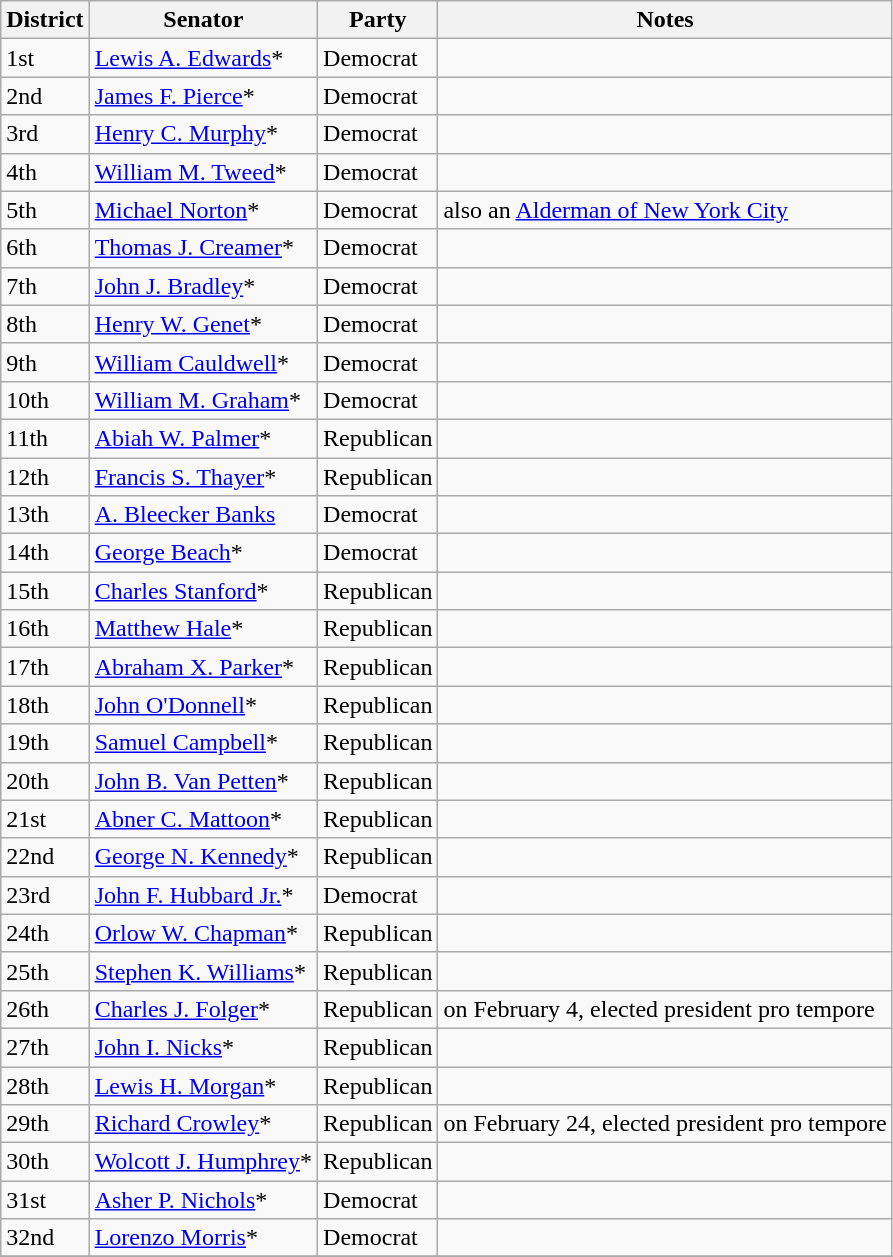<table class=wikitable>
<tr>
<th>District</th>
<th>Senator</th>
<th>Party</th>
<th>Notes</th>
</tr>
<tr>
<td>1st</td>
<td><a href='#'>Lewis A. Edwards</a>*</td>
<td>Democrat</td>
<td></td>
</tr>
<tr>
<td>2nd</td>
<td><a href='#'>James F. Pierce</a>*</td>
<td>Democrat</td>
<td></td>
</tr>
<tr>
<td>3rd</td>
<td><a href='#'>Henry C. Murphy</a>*</td>
<td>Democrat</td>
<td></td>
</tr>
<tr>
<td>4th</td>
<td><a href='#'>William M. Tweed</a>*</td>
<td>Democrat</td>
<td></td>
</tr>
<tr>
<td>5th</td>
<td><a href='#'>Michael Norton</a>*</td>
<td>Democrat</td>
<td>also an <a href='#'>Alderman of New York City</a></td>
</tr>
<tr>
<td>6th</td>
<td><a href='#'>Thomas J. Creamer</a>*</td>
<td>Democrat</td>
<td></td>
</tr>
<tr>
<td>7th</td>
<td><a href='#'>John J. Bradley</a>*</td>
<td>Democrat</td>
<td></td>
</tr>
<tr>
<td>8th</td>
<td><a href='#'>Henry W. Genet</a>*</td>
<td>Democrat</td>
<td></td>
</tr>
<tr>
<td>9th</td>
<td><a href='#'>William Cauldwell</a>*</td>
<td>Democrat</td>
<td></td>
</tr>
<tr>
<td>10th</td>
<td><a href='#'>William M. Graham</a>*</td>
<td>Democrat</td>
<td></td>
</tr>
<tr>
<td>11th</td>
<td><a href='#'>Abiah W. Palmer</a>*</td>
<td>Republican</td>
<td></td>
</tr>
<tr>
<td>12th</td>
<td><a href='#'>Francis S. Thayer</a>*</td>
<td>Republican</td>
<td></td>
</tr>
<tr>
<td>13th</td>
<td><a href='#'>A. Bleecker Banks</a></td>
<td>Democrat</td>
<td></td>
</tr>
<tr>
<td>14th</td>
<td><a href='#'>George Beach</a>*</td>
<td>Democrat</td>
<td></td>
</tr>
<tr>
<td>15th</td>
<td><a href='#'>Charles Stanford</a>*</td>
<td>Republican</td>
<td></td>
</tr>
<tr>
<td>16th</td>
<td><a href='#'>Matthew Hale</a>*</td>
<td>Republican</td>
<td></td>
</tr>
<tr>
<td>17th</td>
<td><a href='#'>Abraham X. Parker</a>*</td>
<td>Republican</td>
<td></td>
</tr>
<tr>
<td>18th</td>
<td><a href='#'>John O'Donnell</a>*</td>
<td>Republican</td>
<td></td>
</tr>
<tr>
<td>19th</td>
<td><a href='#'>Samuel Campbell</a>*</td>
<td>Republican</td>
<td></td>
</tr>
<tr>
<td>20th</td>
<td><a href='#'>John B. Van Petten</a>*</td>
<td>Republican</td>
<td></td>
</tr>
<tr>
<td>21st</td>
<td><a href='#'>Abner C. Mattoon</a>*</td>
<td>Republican</td>
<td></td>
</tr>
<tr>
<td>22nd</td>
<td><a href='#'>George N. Kennedy</a>*</td>
<td>Republican</td>
<td></td>
</tr>
<tr>
<td>23rd</td>
<td><a href='#'>John F. Hubbard Jr.</a>*</td>
<td>Democrat</td>
<td></td>
</tr>
<tr>
<td>24th</td>
<td><a href='#'>Orlow W. Chapman</a>*</td>
<td>Republican</td>
<td></td>
</tr>
<tr>
<td>25th</td>
<td><a href='#'>Stephen K. Williams</a>*</td>
<td>Republican</td>
<td></td>
</tr>
<tr>
<td>26th</td>
<td><a href='#'>Charles J. Folger</a>*</td>
<td>Republican</td>
<td>on February 4, elected president pro tempore</td>
</tr>
<tr>
<td>27th</td>
<td><a href='#'>John I. Nicks</a>*</td>
<td>Republican</td>
<td></td>
</tr>
<tr>
<td>28th</td>
<td><a href='#'>Lewis H. Morgan</a>*</td>
<td>Republican</td>
<td></td>
</tr>
<tr>
<td>29th</td>
<td><a href='#'>Richard Crowley</a>*</td>
<td>Republican</td>
<td>on February 24, elected president pro tempore</td>
</tr>
<tr>
<td>30th</td>
<td><a href='#'>Wolcott J. Humphrey</a>*</td>
<td>Republican</td>
<td></td>
</tr>
<tr>
<td>31st</td>
<td><a href='#'>Asher P. Nichols</a>*</td>
<td>Democrat</td>
<td></td>
</tr>
<tr>
<td>32nd</td>
<td><a href='#'>Lorenzo Morris</a>*</td>
<td>Democrat</td>
<td></td>
</tr>
<tr>
</tr>
</table>
